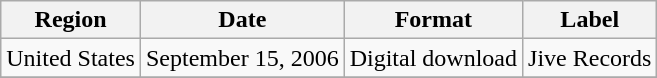<table class=wikitable>
<tr>
<th>Region</th>
<th>Date</th>
<th>Format</th>
<th>Label</th>
</tr>
<tr>
<td>United States</td>
<td>September 15, 2006</td>
<td>Digital download</td>
<td>Jive Records</td>
</tr>
<tr>
</tr>
</table>
